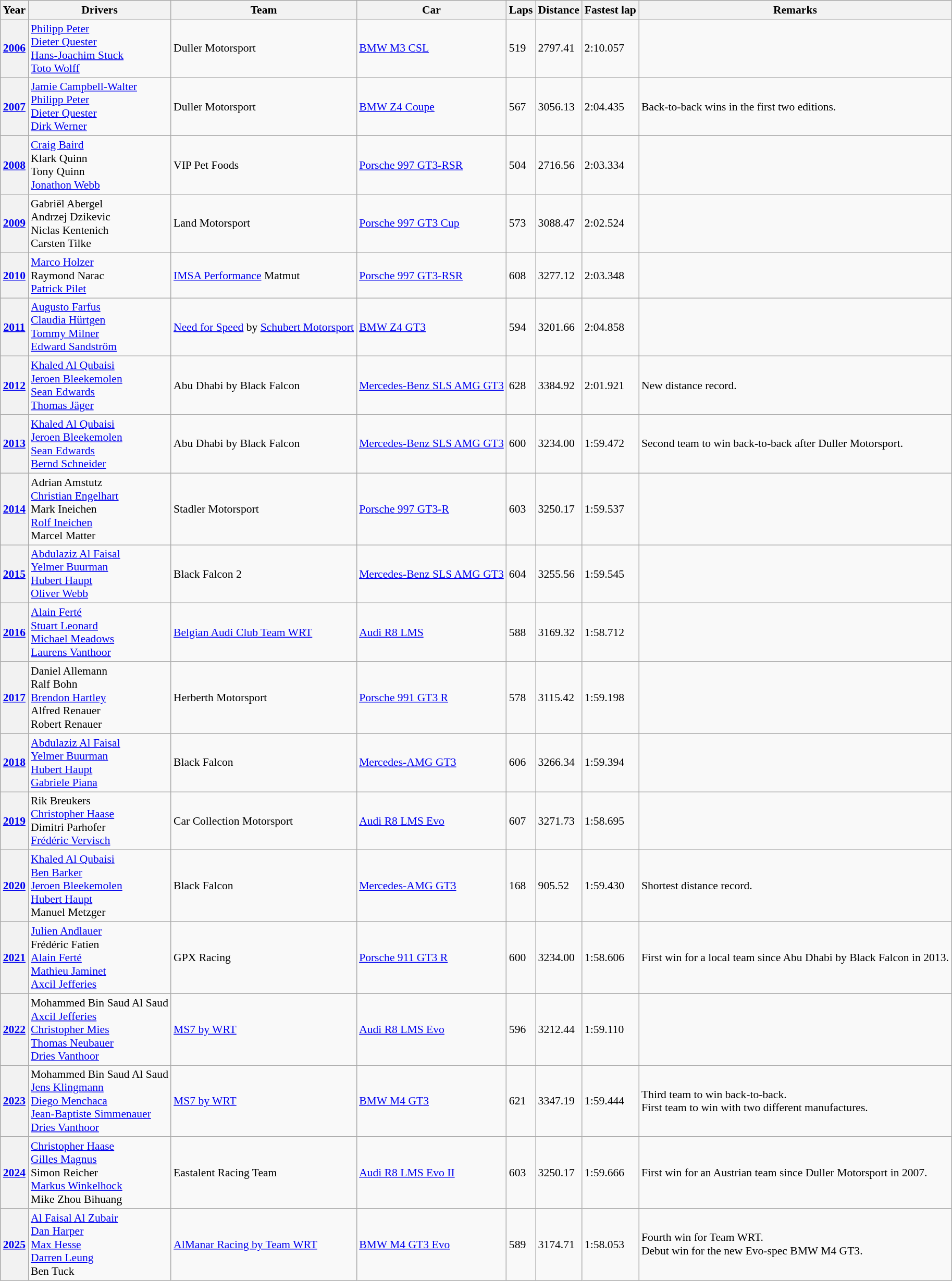<table class="wikitable sortable" style="font-size: 90%;">
<tr>
<th>Year</th>
<th>Drivers</th>
<th>Team</th>
<th>Car</th>
<th>Laps</th>
<th>Distance</th>
<th>Fastest lap</th>
<th>Remarks</th>
</tr>
<tr>
<th><a href='#'>2006</a></th>
<td> <a href='#'>Philipp Peter</a><br> <a href='#'>Dieter Quester</a><br> <a href='#'>Hans-Joachim Stuck</a><br> <a href='#'>Toto Wolff</a></td>
<td> Duller Motorsport</td>
<td><a href='#'>BMW M3 CSL</a></td>
<td>519</td>
<td>2797.41</td>
<td>2:10.057</td>
<td></td>
</tr>
<tr>
<th><a href='#'>2007</a></th>
<td> <a href='#'>Jamie Campbell-Walter</a><br> <a href='#'>Philipp Peter</a><br> <a href='#'>Dieter Quester</a><br> <a href='#'>Dirk Werner</a></td>
<td> Duller Motorsport</td>
<td><a href='#'>BMW Z4 Coupe</a></td>
<td>567</td>
<td>3056.13</td>
<td>2:04.435</td>
<td>Back-to-back wins in the first two editions.</td>
</tr>
<tr>
<th><a href='#'>2008</a></th>
<td> <a href='#'>Craig Baird</a><br> Klark Quinn<br> Tony Quinn<br> <a href='#'>Jonathon Webb</a></td>
<td> VIP Pet Foods</td>
<td><a href='#'>Porsche 997 GT3-RSR</a></td>
<td>504</td>
<td>2716.56</td>
<td>2:03.334</td>
<td></td>
</tr>
<tr>
<th><a href='#'>2009</a></th>
<td> Gabriël Abergel<br> Andrzej Dzikevic<br> Niclas Kentenich<br> Carsten Tilke</td>
<td> Land Motorsport</td>
<td><a href='#'>Porsche 997 GT3 Cup</a></td>
<td>573</td>
<td>3088.47</td>
<td>2:02.524</td>
<td></td>
</tr>
<tr>
<th><a href='#'>2010</a></th>
<td> <a href='#'>Marco Holzer</a><br> Raymond Narac<br> <a href='#'>Patrick Pilet</a></td>
<td> <a href='#'>IMSA Performance</a> Matmut</td>
<td><a href='#'>Porsche 997 GT3-RSR</a></td>
<td>608</td>
<td>3277.12</td>
<td>2:03.348</td>
<td></td>
</tr>
<tr>
<th><a href='#'>2011</a></th>
<td> <a href='#'>Augusto Farfus</a><br> <a href='#'>Claudia Hürtgen</a><br> <a href='#'>Tommy Milner</a><br> <a href='#'>Edward Sandström</a></td>
<td> <a href='#'>Need for Speed</a> by <a href='#'>Schubert Motorsport</a></td>
<td><a href='#'>BMW Z4 GT3</a></td>
<td>594</td>
<td>3201.66</td>
<td>2:04.858</td>
<td></td>
</tr>
<tr>
<th><a href='#'>2012</a></th>
<td> <a href='#'>Khaled Al Qubaisi</a><br> <a href='#'>Jeroen Bleekemolen</a><br> <a href='#'>Sean Edwards</a><br> <a href='#'>Thomas Jäger</a></td>
<td> Abu Dhabi by Black Falcon</td>
<td><a href='#'>Mercedes-Benz SLS AMG GT3</a></td>
<td>628</td>
<td>3384.92</td>
<td>2:01.921</td>
<td>New distance record.</td>
</tr>
<tr>
<th><a href='#'>2013</a></th>
<td> <a href='#'>Khaled Al Qubaisi</a><br> <a href='#'>Jeroen Bleekemolen</a><br> <a href='#'>Sean Edwards</a><br> <a href='#'>Bernd Schneider</a></td>
<td> Abu Dhabi by Black Falcon</td>
<td><a href='#'>Mercedes-Benz SLS AMG GT3</a></td>
<td>600</td>
<td>3234.00</td>
<td>1:59.472</td>
<td>Second team to win back-to-back after Duller Motorsport.</td>
</tr>
<tr>
<th><a href='#'>2014</a></th>
<td> Adrian Amstutz<br> <a href='#'>Christian Engelhart</a><br> Mark Ineichen<br> <a href='#'>Rolf Ineichen</a><br> Marcel Matter</td>
<td> Stadler Motorsport</td>
<td><a href='#'>Porsche 997 GT3-R</a></td>
<td>603</td>
<td>3250.17</td>
<td>1:59.537</td>
<td></td>
</tr>
<tr>
<th><a href='#'>2015</a></th>
<td> <a href='#'>Abdulaziz Al Faisal</a><br> <a href='#'>Yelmer Buurman</a><br> <a href='#'>Hubert Haupt</a><br> <a href='#'>Oliver Webb</a></td>
<td> Black Falcon 2</td>
<td><a href='#'>Mercedes-Benz SLS AMG GT3</a></td>
<td>604</td>
<td>3255.56</td>
<td>1:59.545</td>
<td></td>
</tr>
<tr>
<th><a href='#'>2016</a></th>
<td> <a href='#'>Alain Ferté</a><br> <a href='#'>Stuart Leonard</a><br> <a href='#'>Michael Meadows</a><br> <a href='#'>Laurens Vanthoor</a></td>
<td> <a href='#'>Belgian Audi Club Team WRT</a></td>
<td><a href='#'>Audi R8 LMS</a></td>
<td>588</td>
<td>3169.32</td>
<td>1:58.712</td>
<td></td>
</tr>
<tr>
<th><a href='#'>2017</a></th>
<td> Daniel Allemann<br> Ralf Bohn<br> <a href='#'>Brendon Hartley</a><br> Alfred Renauer<br> Robert Renauer</td>
<td> Herberth Motorsport</td>
<td><a href='#'>Porsche 991 GT3 R</a></td>
<td>578</td>
<td>3115.42</td>
<td>1:59.198</td>
<td></td>
</tr>
<tr>
<th><a href='#'>2018</a></th>
<td> <a href='#'>Abdulaziz Al Faisal</a><br> <a href='#'>Yelmer Buurman</a><br> <a href='#'>Hubert Haupt</a><br> <a href='#'>Gabriele Piana</a></td>
<td> Black Falcon</td>
<td><a href='#'>Mercedes-AMG GT3</a></td>
<td>606</td>
<td>3266.34</td>
<td>1:59.394</td>
<td></td>
</tr>
<tr>
<th><a href='#'>2019</a></th>
<td> Rik Breukers<br> <a href='#'>Christopher Haase</a><br> Dimitri Parhofer<br> <a href='#'>Frédéric Vervisch</a></td>
<td> Car Collection Motorsport</td>
<td><a href='#'>Audi R8 LMS Evo</a></td>
<td>607</td>
<td>3271.73</td>
<td>1:58.695</td>
<td></td>
</tr>
<tr>
<th><a href='#'>2020</a></th>
<td> <a href='#'>Khaled Al Qubaisi</a><br> <a href='#'>Ben Barker</a><br> <a href='#'>Jeroen Bleekemolen</a><br> <a href='#'>Hubert Haupt</a><br> Manuel Metzger</td>
<td> Black Falcon</td>
<td><a href='#'>Mercedes-AMG GT3</a></td>
<td>168</td>
<td>905.52</td>
<td>1:59.430</td>
<td>Shortest distance record.</td>
</tr>
<tr>
<th><a href='#'>2021</a></th>
<td> <a href='#'>Julien Andlauer</a><br> Frédéric Fatien<br> <a href='#'>Alain Ferté</a><br> <a href='#'>Mathieu Jaminet</a><br> <a href='#'>Axcil Jefferies</a></td>
<td> GPX Racing</td>
<td><a href='#'>Porsche 911 GT3 R</a></td>
<td>600</td>
<td>3234.00</td>
<td>1:58.606</td>
<td>First win for a local team since Abu Dhabi by Black Falcon in 2013.</td>
</tr>
<tr>
<th><a href='#'>2022</a></th>
<td> Mohammed Bin Saud Al Saud<br> <a href='#'>Axcil Jefferies</a><br> <a href='#'>Christopher Mies</a><br> <a href='#'>Thomas Neubauer</a><br> <a href='#'>Dries Vanthoor</a></td>
<td> <a href='#'>MS7 by WRT</a></td>
<td><a href='#'>Audi R8 LMS Evo</a></td>
<td>596</td>
<td>3212.44</td>
<td>1:59.110</td>
<td></td>
</tr>
<tr>
<th><a href='#'>2023</a></th>
<td> Mohammed Bin Saud Al Saud<br> <a href='#'>Jens Klingmann</a><br> <a href='#'>Diego Menchaca</a><br> <a href='#'>Jean-Baptiste Simmenauer</a><br> <a href='#'>Dries Vanthoor</a></td>
<td> <a href='#'>MS7 by WRT</a></td>
<td><a href='#'>BMW M4 GT3</a></td>
<td>621</td>
<td>3347.19</td>
<td>1:59.444</td>
<td>Third team to win back-to-back. <br> First team to win with two different manufactures.</td>
</tr>
<tr>
<th><a href='#'>2024</a></th>
<td> <a href='#'>Christopher Haase</a><br> <a href='#'>Gilles Magnus</a><br> Simon Reicher<br> <a href='#'>Markus Winkelhock</a><br> Mike Zhou Bihuang</td>
<td> Eastalent Racing Team</td>
<td><a href='#'>Audi R8 LMS Evo II</a></td>
<td>603</td>
<td>3250.17</td>
<td>1:59.666</td>
<td>First win for an Austrian team since Duller Motorsport in 2007.</td>
</tr>
<tr>
<th><a href='#'>2025</a></th>
<td> <a href='#'>Al Faisal Al Zubair</a><br> <a href='#'>Dan Harper</a><br> <a href='#'>Max Hesse</a><br> <a href='#'>Darren Leung</a><br> Ben Tuck</td>
<td> <a href='#'>AlManar Racing by Team WRT</a></td>
<td><a href='#'>BMW M4 GT3 Evo</a></td>
<td>589</td>
<td>3174.71</td>
<td>1:58.053</td>
<td>Fourth win for Team WRT. <br> Debut win for the new Evo-spec BMW M4 GT3.</td>
</tr>
</table>
